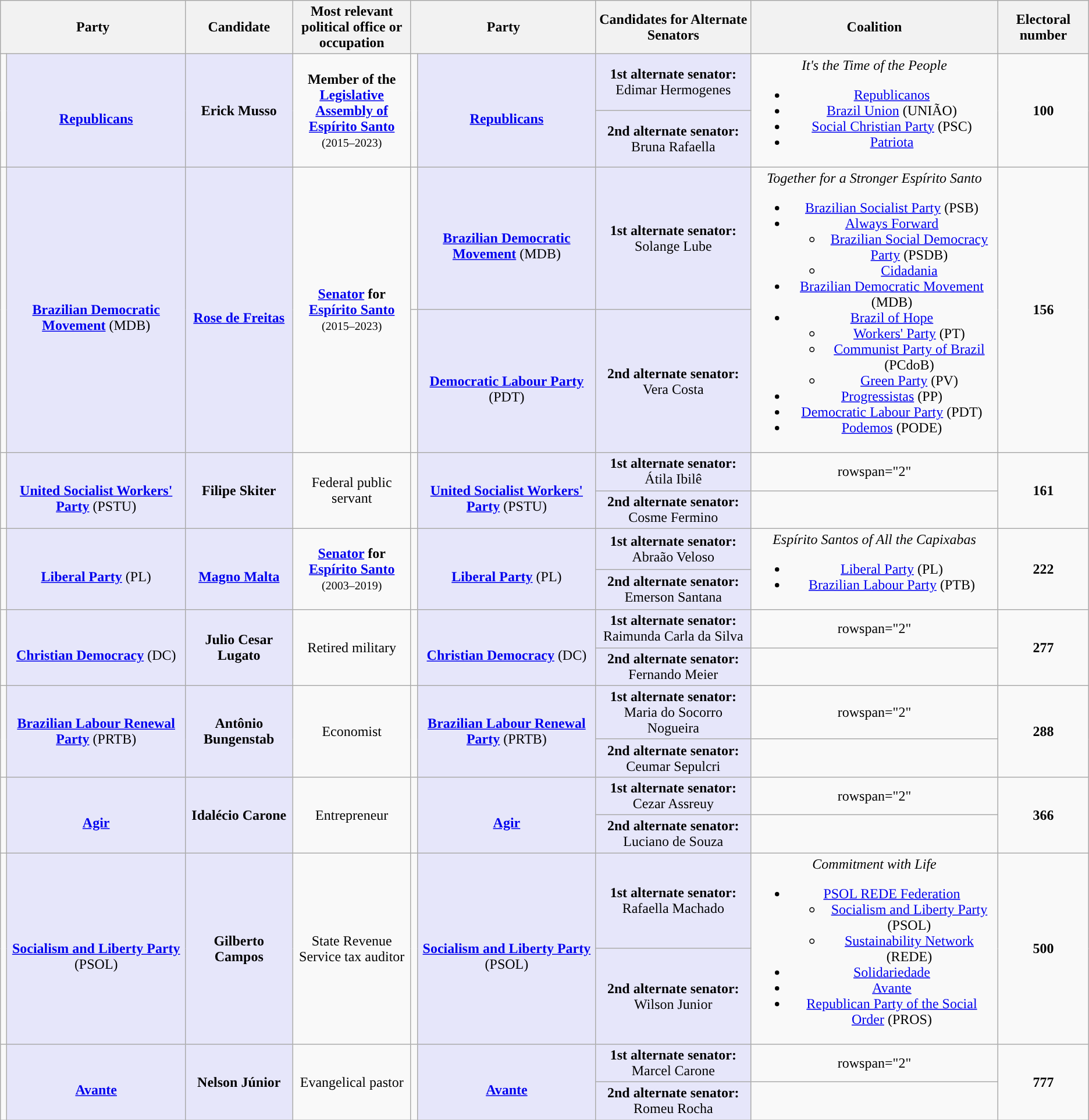<table class="wikitable" style="text-align:center">
<tr>
<th colspan="2">Party</th>
<th>Candidate</th>
<th style="max-width:10em">Most relevant political office or occupation</th>
<th colspan="2">Party</th>
<th>Candidates for Alternate Senators</th>
<th>Coalition</th>
<th>Electoral number</th>
</tr>
<tr>
<td rowspan="2" style="background:"></td>
<td rowspan="2" style="background:lavender;" max-width:150px><br><strong><a href='#'>Republicans</a></strong></td>
<td rowspan="2" style="background:lavender;" max-width:150px><strong>Erick Musso</strong></td>
<td rowspan="2" style="max-width:10em"><strong>Member of the <a href='#'>Legislative Assembly of Espírito Santo</a></strong><br><small>(2015–2023)</small></td>
<td rowspan="2" style="background:"></td>
<td rowspan="2" style="background:lavender;" max-width:150px><br><strong><a href='#'>Republicans</a></strong></td>
<td style="background:lavender;"><strong>1st alternate senator:</strong><br>Edimar Hermogenes</td>
<td rowspan="2"><em>It's the Time of the People</em><br><ul><li><a href='#'>Republicanos</a></li><li><a href='#'>Brazil Union</a> (UNIÃO)</li><li><a href='#'>Social Christian Party</a> (PSC)</li><li><a href='#'>Patriota</a></li></ul></td>
<td rowspan="2"><strong>100</strong></td>
</tr>
<tr>
<td style="background:lavender;"><strong>2nd alternate senator:</strong><br>Bruna Rafaella</td>
</tr>
<tr>
<td rowspan="2" style="background:"></td>
<td rowspan="2" style="background:lavender;" max-width:150px><br><strong><a href='#'>Brazilian Democratic Movement</a></strong> (MDB)</td>
<td rowspan="2" style="background:lavender;" max-width:150px><br><strong><a href='#'>Rose de Freitas</a></strong></td>
<td rowspan="2" style="max-width:10em"><strong><a href='#'>Senator</a> for <a href='#'>Espírito Santo</a></strong><br><small>(2015–2023)</small></td>
<td style="background:"></td>
<td style="background:lavender;" max-width:150px><br><strong><a href='#'>Brazilian Democratic Movement</a></strong> (MDB)</td>
<td style="background:lavender;"><strong>1st alternate senator:</strong><br>Solange Lube</td>
<td rowspan="2"><em>Together for a Stronger Espírito Santo</em><br><ul><li><a href='#'>Brazilian Socialist Party</a> (PSB)</li><li><a href='#'>Always Forward</a><ul><li><a href='#'>Brazilian Social Democracy Party</a> (PSDB)</li><li><a href='#'>Cidadania</a></li></ul></li><li><a href='#'>Brazilian Democratic Movement</a> (MDB)</li><li><a href='#'>Brazil of Hope</a><ul><li><a href='#'>Workers' Party</a> (PT)</li><li><a href='#'>Communist Party of Brazil</a> (PCdoB)</li><li><a href='#'>Green Party</a> (PV)</li></ul></li><li><a href='#'>Progressistas</a> (PP)</li><li><a href='#'>Democratic Labour Party</a> (PDT)</li><li><a href='#'>Podemos</a> (PODE)</li></ul></td>
<td rowspan="2"><strong>156</strong></td>
</tr>
<tr>
<td style="background:"></td>
<td style="background:lavender;" max-width:150px><br><strong><a href='#'>Democratic Labour Party</a></strong> (PDT)</td>
<td style="background:lavender;"><strong>2nd alternate senator:</strong><br>Vera Costa</td>
</tr>
<tr>
<td rowspan="2" style="background:"></td>
<td rowspan="2" style="background:lavender;" max-width:150px><br><strong><a href='#'>United Socialist Workers' Party</a></strong> (PSTU)</td>
<td rowspan="2" style="background:lavender;" max-width:150px><strong>Filipe Skiter</strong></td>
<td rowspan="2" style="max-width:10em">Federal public servant</td>
<td rowspan="2" style="background:"></td>
<td rowspan="2" style="background:lavender;" max-width:150px><br><strong><a href='#'>United Socialist Workers' Party</a></strong> (PSTU)</td>
<td style="background:lavender;"><strong>1st alternate senator:</strong><br>Átila Ibilê</td>
<td>rowspan="2" </td>
<td rowspan="2"><strong>161</strong></td>
</tr>
<tr>
<td style="background:lavender;"><strong>2nd alternate senator:</strong><br>Cosme Fermino</td>
</tr>
<tr>
<td rowspan="2" style="background:"></td>
<td rowspan="2" style="background:lavender;" max-width:150px><br><strong><a href='#'>Liberal Party</a></strong> (PL)</td>
<td rowspan="2" style="background:lavender;" max-width:150px><br><strong><a href='#'>Magno Malta</a></strong></td>
<td rowspan="2" style="max-width:10em"><strong><a href='#'>Senator</a> for <a href='#'>Espírito Santo</a></strong><br><small>(2003–2019)</small></td>
<td rowspan="2" style="background:"></td>
<td rowspan="2" style="background:lavender;" max-width:150px><br><strong><a href='#'>Liberal Party</a></strong> (PL)</td>
<td style="background:lavender;"><strong>1st alternate senator:</strong><br>Abraão Veloso</td>
<td rowspan="2"><em>Espírito Santos of All the Capixabas</em><br><ul><li><a href='#'>Liberal Party</a> (PL)</li><li><a href='#'>Brazilian Labour Party</a> (PTB)</li></ul></td>
<td rowspan="2"><strong>222</strong></td>
</tr>
<tr>
<td style="background:lavender;"><strong>2nd alternate senator:</strong><br>Emerson Santana</td>
</tr>
<tr>
<td rowspan="2" style="background:"></td>
<td rowspan="2" style="background:lavender;" max-width:150px><br><strong><a href='#'>Christian Democracy</a></strong> (DC)</td>
<td rowspan="2" style="background:lavender;" max-width:150px><strong>Julio Cesar Lugato</strong></td>
<td rowspan="2" style="max-width:10em">Retired military</td>
<td rowspan="2" style="background:"></td>
<td rowspan="2" style="background:lavender;" max-width:150px><br><strong><a href='#'>Christian Democracy</a></strong> (DC)</td>
<td style="background:lavender;"><strong>1st alternate senator:</strong><br>Raimunda Carla da Silva</td>
<td>rowspan="2" </td>
<td rowspan="2"><strong>277</strong></td>
</tr>
<tr>
<td style="background:lavender;"><strong>2nd alternate senator:</strong><br>Fernando Meier</td>
</tr>
<tr>
<td rowspan="2" style="background:"></td>
<td rowspan="2" style="background:lavender;" max-width:150px><strong><a href='#'>Brazilian Labour Renewal Party</a></strong> (PRTB)</td>
<td rowspan="2" style="background:lavender;" max-width:150px><strong>Antônio Bungenstab</strong></td>
<td rowspan="2" style="max-width:10em">Economist</td>
<td rowspan="2" style="background:"></td>
<td rowspan="2" style="background:lavender;" max-width:150px><strong><a href='#'>Brazilian Labour Renewal Party</a></strong> (PRTB)</td>
<td style="background:lavender;"><strong>1st alternate senator:</strong><br>Maria do Socorro Nogueira</td>
<td>rowspan="2" </td>
<td rowspan="2"><strong>288</strong></td>
</tr>
<tr>
<td style="background:lavender;"><strong>2nd alternate senator:</strong><br>Ceumar Sepulcri</td>
</tr>
<tr>
<td rowspan="2" style="background:"></td>
<td rowspan="2" style="background:lavender;" max-width:150px><br><strong><a href='#'>Agir</a></strong></td>
<td rowspan="2" style="background:lavender;" max-width:150px><strong>Idalécio Carone</strong></td>
<td rowspan="2" style="max-width:10em">Entrepreneur</td>
<td rowspan="2" style="background:"></td>
<td rowspan="2" style="background:lavender;" max-width:150px><br><strong><a href='#'>Agir</a></strong></td>
<td style="background:lavender;"><strong>1st alternate senator:</strong><br>Cezar Assreuy</td>
<td>rowspan="2" </td>
<td rowspan="2"><strong>366</strong></td>
</tr>
<tr>
<td style="background:lavender;"><strong>2nd alternate senator:</strong><br>Luciano de Souza</td>
</tr>
<tr>
<td rowspan="2" style="background:"></td>
<td rowspan="2" style="background:lavender;" max-width:150px><br><strong><a href='#'>Socialism and Liberty Party</a></strong> (PSOL)</td>
<td rowspan="2" style="background:lavender;" max-width:150px><strong>Gilberto Campos</strong></td>
<td rowspan="2" style="max-width:10em">State Revenue Service tax auditor</td>
<td rowspan="2" style="background:"></td>
<td rowspan="2" style="background:lavender;" max-width:150px><br><strong><a href='#'>Socialism and Liberty Party</a></strong> (PSOL)</td>
<td style="background:lavender;"><strong>1st alternate senator:</strong><br>Rafaella Machado</td>
<td rowspan="2"><em>Commitment with Life</em><br><ul><li><a href='#'>PSOL REDE Federation</a><ul><li><a href='#'>Socialism and Liberty Party</a> (PSOL)</li><li><a href='#'>Sustainability Network</a>  (REDE)</li></ul></li><li><a href='#'>Solidariedade</a></li><li><a href='#'>Avante</a></li><li><a href='#'>Republican Party of the Social Order</a> (PROS)</li></ul></td>
<td rowspan="2"><strong>500</strong></td>
</tr>
<tr>
<td style="background:lavender;"><strong>2nd alternate senator:</strong><br>Wilson Junior</td>
</tr>
<tr>
<td rowspan="2" style="background:"></td>
<td rowspan="2" style="background:lavender;" max-width:150px><br><strong><a href='#'>Avante</a></strong></td>
<td rowspan="2" style="background:lavender;" max-width:150px><strong>Nelson Júnior</strong></td>
<td rowspan="2" style="max-width:10em">Evangelical pastor</td>
<td rowspan="2" style="background:"></td>
<td rowspan="2" style="background:lavender;" max-width:150px><br><strong><a href='#'>Avante</a></strong></td>
<td style="background:lavender;"><strong>1st alternate senator:</strong><br>Marcel Carone</td>
<td>rowspan="2" </td>
<td rowspan="2"><strong>777</strong></td>
</tr>
<tr>
<td style="background:lavender;"><strong>2nd alternate senator:</strong><br>Romeu Rocha</td>
</tr>
</table>
